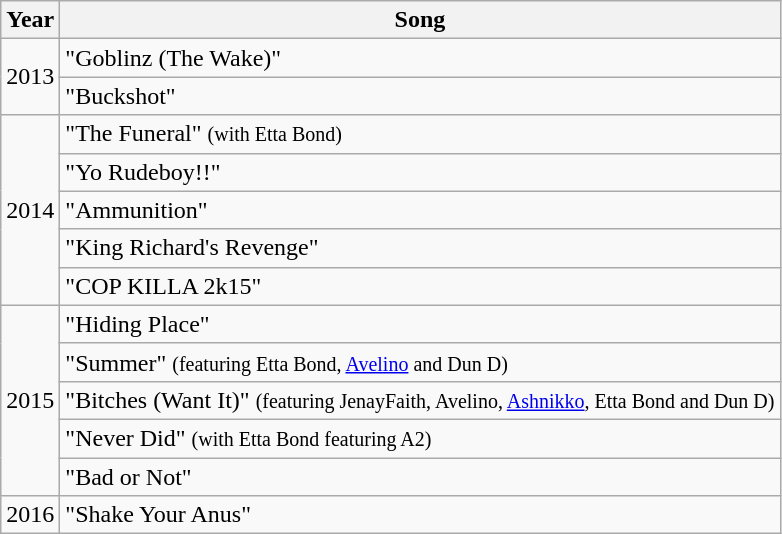<table class="wikitable">
<tr>
<th>Year</th>
<th>Song</th>
</tr>
<tr>
<td rowspan="2">2013</td>
<td>"Goblinz (The Wake)"</td>
</tr>
<tr>
<td>"Buckshot"</td>
</tr>
<tr>
<td rowspan="5">2014</td>
<td>"The Funeral" <small>(with Etta Bond)</small></td>
</tr>
<tr>
<td>"Yo Rudeboy!!"</td>
</tr>
<tr>
<td>"Ammunition"</td>
</tr>
<tr>
<td>"King Richard's Revenge"</td>
</tr>
<tr>
<td>"COP KILLA 2k15"</td>
</tr>
<tr>
<td rowspan="5">2015</td>
<td>"Hiding Place"</td>
</tr>
<tr>
<td>"Summer" <small>(featuring Etta Bond, <a href='#'>Avelino</a> and Dun D)</small></td>
</tr>
<tr>
<td>"Bitches (Want It)" <small>(featuring JenayFaith, Avelino, <a href='#'>Ashnikko</a>, Etta Bond and Dun D)</small></td>
</tr>
<tr>
<td>"Never Did" <small>(with Etta Bond featuring A2)</small></td>
</tr>
<tr>
<td>"Bad or Not"</td>
</tr>
<tr>
<td>2016</td>
<td>"Shake Your Anus"</td>
</tr>
</table>
